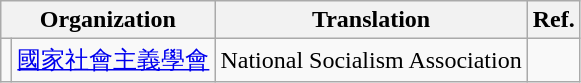<table class="wikitable">
<tr>
<th colspan="2">Organization</th>
<th>Translation</th>
<th>Ref.</th>
</tr>
<tr>
<td></td>
<td><a href='#'>國家社會主義學會</a></td>
<td>National Socialism Association</td>
<td></td>
</tr>
</table>
